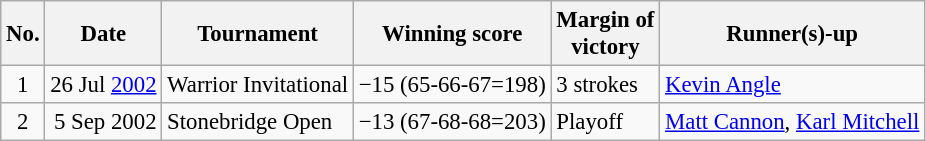<table class="wikitable" style="font-size:95%;">
<tr>
<th>No.</th>
<th>Date</th>
<th>Tournament</th>
<th>Winning score</th>
<th>Margin of<br>victory</th>
<th>Runner(s)-up</th>
</tr>
<tr>
<td align=center>1</td>
<td align=right>26 Jul <a href='#'>2002</a></td>
<td>Warrior Invitational</td>
<td>−15 (65-66-67=198)</td>
<td>3 strokes</td>
<td> <a href='#'>Kevin Angle</a></td>
</tr>
<tr>
<td align=center>2</td>
<td align=right>5 Sep 2002</td>
<td>Stonebridge Open</td>
<td>−13 (67-68-68=203)</td>
<td>Playoff</td>
<td> <a href='#'>Matt Cannon</a>,  <a href='#'>Karl Mitchell</a></td>
</tr>
</table>
